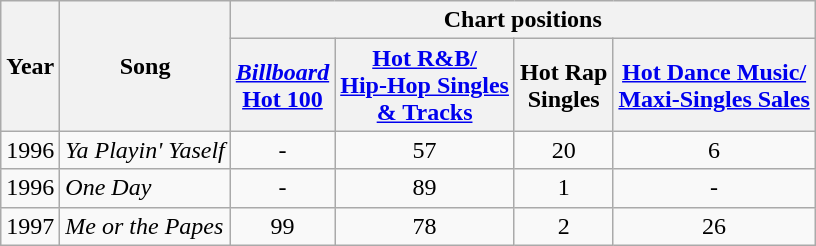<table class="wikitable">
<tr>
<th rowspan="2">Year</th>
<th rowspan="2">Song</th>
<th colspan="4">Chart positions</th>
</tr>
<tr>
<th><a href='#'><em>Billboard</em><br>Hot 100</a></th>
<th><a href='#'>Hot R&B/<br>Hip-Hop Singles<br>& Tracks</a></th>
<th>Hot Rap<br>Singles</th>
<th><a href='#'>Hot Dance Music/<br>Maxi-Singles Sales</a></th>
</tr>
<tr>
<td>1996</td>
<td><em>Ya Playin' Yaself</em></td>
<td align="center">-</td>
<td align="center">57</td>
<td align="center">20</td>
<td align="center">6</td>
</tr>
<tr>
<td>1996</td>
<td><em>One Day</em></td>
<td align="center">-</td>
<td align="center">89</td>
<td align="center">1</td>
<td align="center">-</td>
</tr>
<tr>
<td>1997</td>
<td><em>Me or the Papes</em></td>
<td align="center">99</td>
<td align="center">78</td>
<td align="center">2</td>
<td align="center">26</td>
</tr>
</table>
